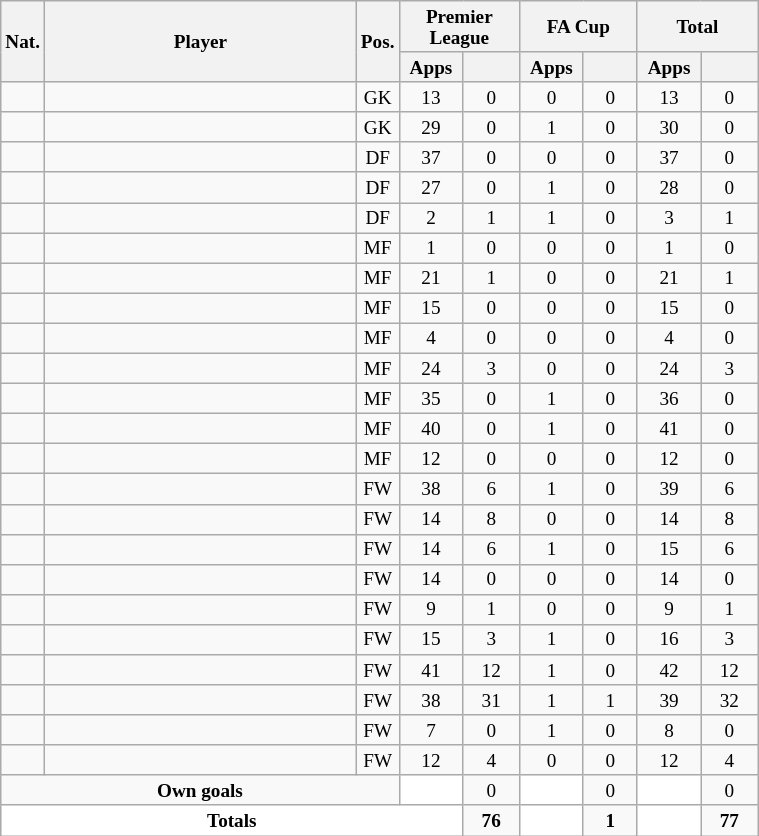<table class="wikitable sortable alternance"  style="font-size:80%; text-align:center; line-height:14px; width:40%;">
<tr>
<th rowspan="2" style="width:10px;">Nat.</th>
<th rowspan="2" scope="col" style="width:275px;">Player</th>
<th rowspan="2" style="width:10px;">Pos.</th>
<th colspan="2">Premier League</th>
<th colspan="2">FA Cup</th>
<th colspan="2">Total</th>
</tr>
<tr style="text-align:center;">
<th width=40>Apps</th>
<th width=40></th>
<th width=40>Apps</th>
<th width=40></th>
<th width=40>Apps</th>
<th width=40></th>
</tr>
<tr>
<td></td>
<td></td>
<td>GK</td>
<td>13</td>
<td>0</td>
<td>0</td>
<td>0</td>
<td>13</td>
<td>0</td>
</tr>
<tr>
<td></td>
<td></td>
<td>GK</td>
<td>29</td>
<td>0</td>
<td>1</td>
<td>0</td>
<td>30</td>
<td>0</td>
</tr>
<tr>
<td></td>
<td></td>
<td>DF</td>
<td>37</td>
<td>0</td>
<td>0</td>
<td>0</td>
<td>37</td>
<td>0</td>
</tr>
<tr>
<td></td>
<td></td>
<td>DF</td>
<td>27</td>
<td>0</td>
<td>1</td>
<td>0</td>
<td>28</td>
<td>0</td>
</tr>
<tr>
<td></td>
<td></td>
<td>DF</td>
<td>2</td>
<td>1</td>
<td>1</td>
<td>0</td>
<td>3</td>
<td>1</td>
</tr>
<tr>
<td></td>
<td></td>
<td>MF</td>
<td>1</td>
<td>0</td>
<td>0</td>
<td>0</td>
<td>1</td>
<td>0</td>
</tr>
<tr>
<td></td>
<td></td>
<td>MF</td>
<td>21</td>
<td>1</td>
<td>0</td>
<td>0</td>
<td>21</td>
<td>1</td>
</tr>
<tr>
<td></td>
<td></td>
<td>MF</td>
<td>15</td>
<td>0</td>
<td>0</td>
<td>0</td>
<td>15</td>
<td>0</td>
</tr>
<tr>
<td></td>
<td></td>
<td>MF</td>
<td>4</td>
<td>0</td>
<td>0</td>
<td>0</td>
<td>4</td>
<td>0</td>
</tr>
<tr>
<td></td>
<td></td>
<td>MF</td>
<td>24</td>
<td>3</td>
<td>0</td>
<td>0</td>
<td>24</td>
<td>3</td>
</tr>
<tr>
<td></td>
<td></td>
<td>MF</td>
<td>35</td>
<td>0</td>
<td>1</td>
<td>0</td>
<td>36</td>
<td>0</td>
</tr>
<tr>
<td></td>
<td></td>
<td>MF</td>
<td>40</td>
<td>0</td>
<td>1</td>
<td>0</td>
<td>41</td>
<td>0</td>
</tr>
<tr>
<td></td>
<td></td>
<td>MF</td>
<td>12</td>
<td>0</td>
<td>0</td>
<td>0</td>
<td>12</td>
<td>0</td>
</tr>
<tr>
<td></td>
<td></td>
<td>FW</td>
<td>38</td>
<td>6</td>
<td>1</td>
<td>0</td>
<td>39</td>
<td>6</td>
</tr>
<tr>
<td></td>
<td></td>
<td>FW</td>
<td>14</td>
<td>8</td>
<td>0</td>
<td>0</td>
<td>14</td>
<td>8</td>
</tr>
<tr>
<td></td>
<td></td>
<td>FW</td>
<td>14</td>
<td>6</td>
<td>1</td>
<td>0</td>
<td>15</td>
<td>6</td>
</tr>
<tr>
<td></td>
<td></td>
<td>FW</td>
<td>14</td>
<td>0</td>
<td>0</td>
<td>0</td>
<td>14</td>
<td>0</td>
</tr>
<tr>
<td></td>
<td></td>
<td>FW</td>
<td>9</td>
<td>1</td>
<td>0</td>
<td>0</td>
<td>9</td>
<td>1</td>
</tr>
<tr>
<td></td>
<td></td>
<td>FW</td>
<td>15</td>
<td>3</td>
<td>1</td>
<td>0</td>
<td>16</td>
<td>3</td>
</tr>
<tr>
<td></td>
<td></td>
<td>FW</td>
<td>41</td>
<td>12</td>
<td>1</td>
<td>0</td>
<td>42</td>
<td>12</td>
</tr>
<tr>
<td></td>
<td></td>
<td>FW</td>
<td>38</td>
<td>31</td>
<td>1</td>
<td>1</td>
<td>39</td>
<td>32</td>
</tr>
<tr>
<td></td>
<td></td>
<td>FW</td>
<td>7</td>
<td>0</td>
<td>1</td>
<td>0</td>
<td>8</td>
<td>0</td>
</tr>
<tr>
<td></td>
<td></td>
<td>FW</td>
<td>12</td>
<td>4</td>
<td>0</td>
<td>0</td>
<td>12</td>
<td>4</td>
</tr>
<tr class="sortbottom">
<td colspan="3"><strong>Own goals</strong></td>
<td ! style="background:white; text-align: center;"></td>
<td>0</td>
<td ! style="background:white; text-align: center;"></td>
<td>0</td>
<td ! style="background:white; text-align: center;"></td>
<td>0</td>
</tr>
<tr class="sortbottom">
<td colspan="4"  style="background:white; text-align: center;"><strong>Totals</strong></td>
<td><strong>76</strong></td>
<td ! rowspan="2" style="background:white; text-align: center;"></td>
<td><strong>1</strong></td>
<td ! rowspan="2" style="background:white; text-align: center;"></td>
<td><strong>77</strong></td>
</tr>
</table>
